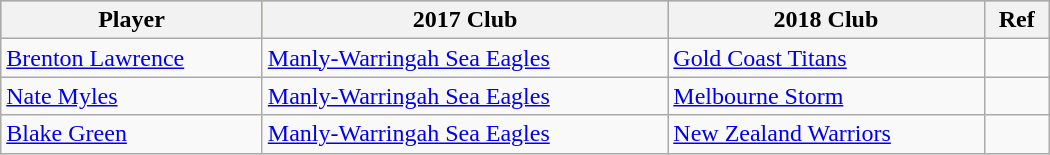<table class="wikitable sortable" style="width:700px;">
<tr bgcolor=#bdb76b>
<th>Player</th>
<th>2017 Club</th>
<th>2018 Club</th>
<th>Ref</th>
</tr>
<tr>
<td data-sort-value="Lawrence, Brenton"><a href='#'>Brenton Lawrence</a></td>
<td> <a href='#'>Manly-Warringah Sea Eagles</a></td>
<td> <a href='#'>Gold Coast Titans</a></td>
<td></td>
</tr>
<tr>
<td data-sort-value="Myles, Nate"><a href='#'>Nate Myles</a></td>
<td> <a href='#'>Manly-Warringah Sea Eagles</a></td>
<td> <a href='#'>Melbourne Storm</a></td>
<td></td>
</tr>
<tr>
<td><a href='#'>Blake Green</a></td>
<td> <a href='#'>Manly-Warringah Sea Eagles</a></td>
<td> <a href='#'>New Zealand Warriors</a></td>
<td></td>
</tr>
</table>
